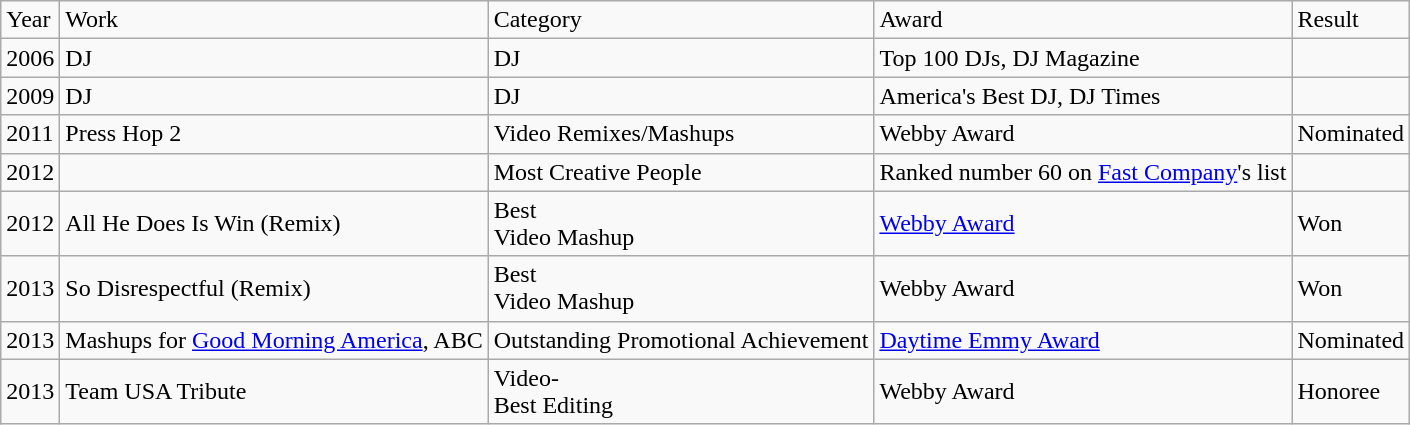<table class="wikitable">
<tr>
<td>Year</td>
<td>Work</td>
<td>Category</td>
<td>Award</td>
<td>Result</td>
</tr>
<tr>
<td>2006</td>
<td>DJ</td>
<td>DJ</td>
<td>Top 100 DJs, DJ Magazine</td>
<td></td>
</tr>
<tr>
<td>2009</td>
<td>DJ</td>
<td>DJ</td>
<td>America's Best DJ, DJ Times</td>
<td></td>
</tr>
<tr>
<td>2011</td>
<td>Press Hop 2</td>
<td>Video Remixes/Mashups</td>
<td>Webby Award</td>
<td>Nominated</td>
</tr>
<tr>
<td>2012</td>
<td></td>
<td>Most Creative People</td>
<td>Ranked number 60 on <a href='#'>Fast Company</a>'s list </td>
<td></td>
</tr>
<tr>
<td>2012</td>
<td>All He Does Is Win (Remix)</td>
<td>Best<br>Video Mashup</td>
<td><a href='#'>Webby Award</a></td>
<td>Won  </td>
</tr>
<tr>
<td>2013</td>
<td>So Disrespectful (Remix)</td>
<td>Best<br>Video Mashup</td>
<td>Webby Award</td>
<td>Won</td>
</tr>
<tr>
<td>2013</td>
<td>Mashups for <a href='#'>Good Morning America</a>, ABC</td>
<td>Outstanding Promotional Achievement</td>
<td><a href='#'>Daytime Emmy Award</a></td>
<td>Nominated</td>
</tr>
<tr>
<td>2013</td>
<td>Team USA Tribute</td>
<td>Video-<br>Best Editing</td>
<td>Webby Award</td>
<td>Honoree</td>
</tr>
</table>
